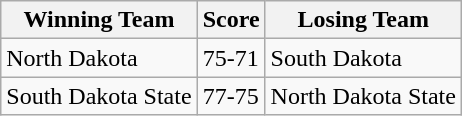<table class= "wikitable">
<tr>
<th>Winning Team</th>
<th>Score</th>
<th>Losing Team</th>
</tr>
<tr>
<td>North Dakota</td>
<td>75-71</td>
<td>South Dakota</td>
</tr>
<tr>
<td>South Dakota State</td>
<td>77-75</td>
<td>North Dakota State</td>
</tr>
</table>
